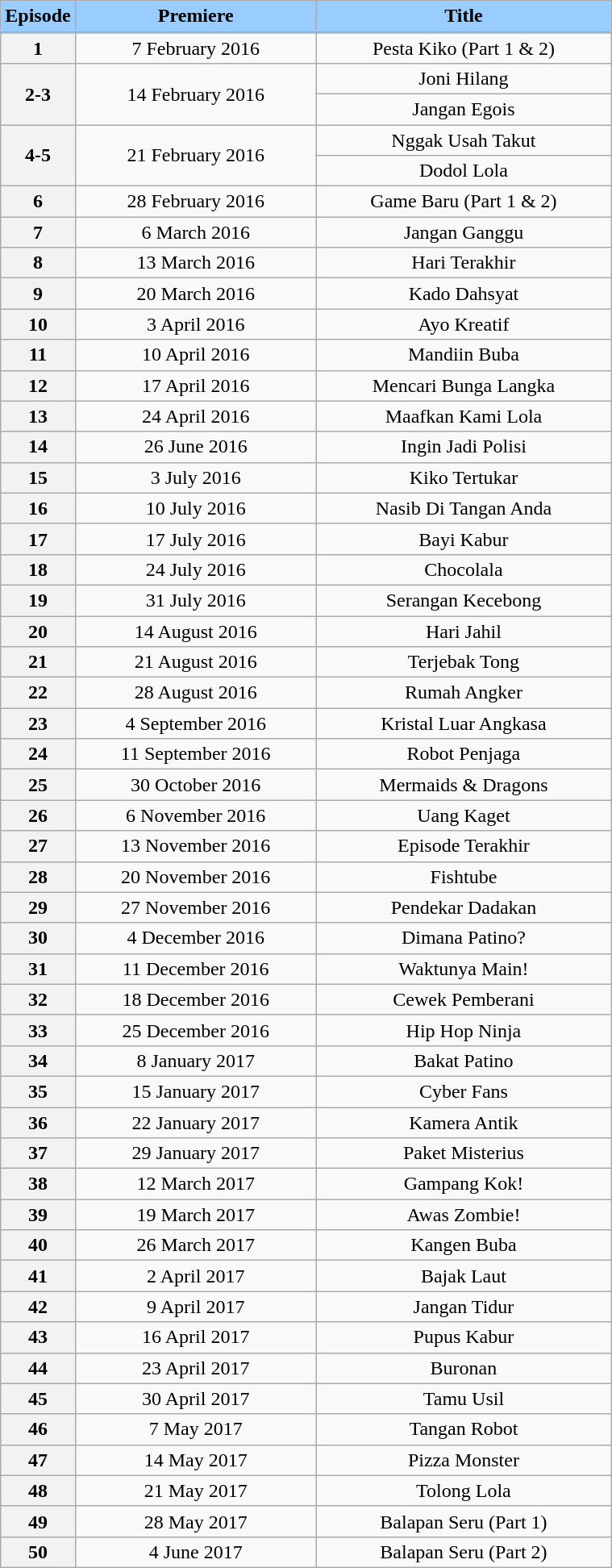<table class="wikitable" style="width:40%; align:left;">
<tr style="border-bottom: 3px solid #99CCFF">
<th style="width:3em; background:#99CCFF;">Episode</th>
<th style="width:12em; background:#99CCFF;">Premiere</th>
<th style="background:#99CCFF;">Title</th>
</tr>
<tr>
</tr>
<tr align="center">
<th rowspan="1">1</th>
<td rowspan="1">7 February 2016</td>
<td>Pesta Kiko (Part 1 & 2)</td>
</tr>
<tr align="center">
<th rowspan="2">2-3</th>
<td rowspan="2">14 February 2016</td>
<td>Joni Hilang</td>
</tr>
<tr align="center">
<td>Jangan Egois</td>
</tr>
<tr align="center">
<th rowspan="2">4-5</th>
<td rowspan="2">21 February 2016</td>
<td>Nggak Usah Takut</td>
</tr>
<tr align="center">
<td>Dodol Lola</td>
</tr>
<tr align="center">
<th rowspan="1">6</th>
<td rowspan="1">28 February 2016</td>
<td>Game Baru (Part 1 & 2)</td>
</tr>
<tr align="center">
<th rowspan="1">7</th>
<td rowspan="1">6 March 2016</td>
<td>Jangan Ganggu</td>
</tr>
<tr align="center">
<th rowspan="1">8</th>
<td rowspan="1">13 March 2016</td>
<td>Hari Terakhir</td>
</tr>
<tr align="center">
<th rowspan="1">9</th>
<td rowspan="1">20 March 2016</td>
<td>Kado Dahsyat</td>
</tr>
<tr align="center">
<th rowspan="1">10</th>
<td rowspan="1">3 April 2016</td>
<td>Ayo Kreatif</td>
</tr>
<tr align="center">
<th rowspan="1">11</th>
<td rowspan="1">10 April 2016</td>
<td>Mandiin Buba</td>
</tr>
<tr align="center">
<th rowspan="1">12</th>
<td rowspan="1">17 April 2016</td>
<td>Mencari Bunga Langka</td>
</tr>
<tr align="center">
<th rowspan="1">13</th>
<td rowspan="1">24 April 2016</td>
<td>Maafkan Kami Lola</td>
</tr>
<tr align="center">
<th rowspan="1">14</th>
<td rowspan="1">26 June 2016</td>
<td>Ingin Jadi Polisi</td>
</tr>
<tr align="center">
<th rowspan="1">15</th>
<td rowspan="1">3 July 2016</td>
<td>Kiko Tertukar</td>
</tr>
<tr align="center">
<th rowspan="1">16</th>
<td rowspan="1"">10 July 2016</td>
<td>Nasib Di Tangan Anda</td>
</tr>
<tr align="center">
<th rowspan="1">17</th>
<td rowspan="1">17 July 2016</td>
<td>Bayi Kabur</td>
</tr>
<tr align="center">
<th rowspan="1">18</th>
<td rowspan="1">24 July 2016</td>
<td>Chocolala</td>
</tr>
<tr align="center">
<th rowspan="1">19</th>
<td rowspan="1">31 July 2016</td>
<td>Serangan Kecebong</td>
</tr>
<tr align="center">
<th rowspan="1">20</th>
<td rowspan="1">14 August 2016</td>
<td>Hari Jahil</td>
</tr>
<tr align="center">
<th rowspan="1">21</th>
<td rowspan="1">21 August 2016</td>
<td>Terjebak Tong</td>
</tr>
<tr align="center">
<th rowspan="1">22</th>
<td rowspan="1">28 August 2016</td>
<td>Rumah Angker</td>
</tr>
<tr align="center">
<th rowspan="1">23</th>
<td rowspan="1">4 September 2016</td>
<td>Kristal Luar Angkasa</td>
</tr>
<tr align="center">
<th rowspan="1">24</th>
<td rowspan="1">11 September 2016</td>
<td>Robot Penjaga</td>
</tr>
<tr align="center">
<th rowspan="1">25</th>
<td rowspan="1">30 October  2016</td>
<td>Mermaids & Dragons</td>
</tr>
<tr align="center">
<th rowspan="1">26</th>
<td rowspan="1">6 November 2016</td>
<td>Uang Kaget</td>
</tr>
<tr align="center">
<th rowspan="1">27</th>
<td rowspan="1">13 November 2016</td>
<td>Episode Terakhir</td>
</tr>
<tr align="center">
<th rowspan="1">28</th>
<td rowspan="1">20 November 2016</td>
<td>Fishtube</td>
</tr>
<tr align="center">
<th rowspan="1">29</th>
<td rowspan="1">27 November 2016</td>
<td>Pendekar Dadakan</td>
</tr>
<tr align="center">
<th rowspan="1">30</th>
<td rowspan="1">4 December 2016</td>
<td>Dimana Patino?</td>
</tr>
<tr align="center">
<th rowspan="1">31</th>
<td rowspan="1">11 December 2016</td>
<td>Waktunya Main!</td>
</tr>
<tr align="center">
<th rowspan="1">32</th>
<td rowspan="1">18 December 2016</td>
<td>Cewek Pemberani</td>
</tr>
<tr align="center">
<th rowspan="1">33</th>
<td rowspan="1">25 December 2016</td>
<td>Hip Hop Ninja</td>
</tr>
<tr align="center">
<th rowspan="1">34</th>
<td rowspan="1">8 January  2017</td>
<td>Bakat Patino</td>
</tr>
<tr align="center">
<th rowspan="1">35</th>
<td rowspan="1">15 January 2017</td>
<td>Cyber Fans</td>
</tr>
<tr align="center">
<th rowspan="1">36</th>
<td rowspan="1">22 January  2017</td>
<td>Kamera Antik</td>
</tr>
<tr align="center">
<th rowspan="1">37</th>
<td rowspan="1">29 January  2017</td>
<td>Paket Misterius</td>
</tr>
<tr align="center">
<th rowspan="1">38</th>
<td rowspan="1">12 March  2017</td>
<td>Gampang Kok!</td>
</tr>
<tr align="center">
<th rowspan="1">39</th>
<td rowspan="1">19 March  2017</td>
<td>Awas Zombie!</td>
</tr>
<tr align="center">
<th rowspan="1">40</th>
<td rowspan="1">26 March 2017</td>
<td>Kangen Buba</td>
</tr>
<tr align="center">
<th rowspan="1">41</th>
<td rowspan="1">2 April 2017</td>
<td>Bajak Laut</td>
</tr>
<tr align="center">
<th rowspan="1">42</th>
<td rowspan="1">9 April 2017</td>
<td>Jangan Tidur</td>
</tr>
<tr align="center">
<th rowspan="1">43</th>
<td rowspan="1">16 April 2017</td>
<td>Pupus Kabur</td>
</tr>
<tr align="center">
<th rowspan="1">44</th>
<td rowspan="1">23 April 2017</td>
<td>Buronan</td>
</tr>
<tr align="center">
<th rowspan="1">45</th>
<td rowspan="1">30 April 2017</td>
<td>Tamu Usil</td>
</tr>
<tr align="center">
<th rowspan="1">46</th>
<td rowspan="1">7 May 2017</td>
<td>Tangan Robot</td>
</tr>
<tr align="center">
<th rowspan="1">47</th>
<td rowspan="1">14 May 2017</td>
<td>Pizza Monster</td>
</tr>
<tr align="center">
<th rowspan="1">48</th>
<td rowspan="1">21 May 2017</td>
<td>Tolong Lola</td>
</tr>
<tr align="center">
<th rowspan="1">49</th>
<td rowspan="1">28 May 2017</td>
<td>Balapan Seru (Part 1)</td>
</tr>
<tr align="center">
<th rowspan="1">50</th>
<td rowspan="1">4 June 2017</td>
<td>Balapan Seru (Part 2)</td>
</tr>
</table>
